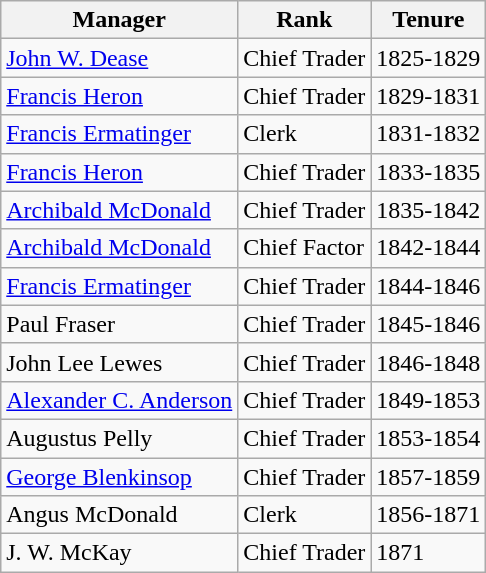<table class="wikitable">
<tr>
<th>Manager</th>
<th>Rank</th>
<th>Tenure</th>
</tr>
<tr>
<td><a href='#'>John W. Dease</a></td>
<td>Chief Trader</td>
<td>1825-1829</td>
</tr>
<tr>
<td><a href='#'>Francis Heron</a></td>
<td>Chief Trader</td>
<td>1829-1831</td>
</tr>
<tr>
<td><a href='#'>Francis Ermatinger</a></td>
<td>Clerk</td>
<td>1831-1832</td>
</tr>
<tr>
<td><a href='#'>Francis Heron</a></td>
<td>Chief Trader</td>
<td>1833-1835</td>
</tr>
<tr>
<td><a href='#'>Archibald McDonald</a></td>
<td>Chief Trader</td>
<td>1835-1842</td>
</tr>
<tr>
<td><a href='#'>Archibald McDonald</a></td>
<td>Chief Factor</td>
<td>1842-1844</td>
</tr>
<tr>
<td><a href='#'>Francis Ermatinger</a></td>
<td>Chief Trader</td>
<td>1844-1846</td>
</tr>
<tr>
<td>Paul Fraser</td>
<td>Chief Trader</td>
<td>1845-1846</td>
</tr>
<tr>
<td>John Lee Lewes</td>
<td>Chief Trader</td>
<td>1846-1848</td>
</tr>
<tr>
<td><a href='#'>Alexander C. Anderson</a></td>
<td>Chief Trader</td>
<td>1849-1853</td>
</tr>
<tr>
<td>Augustus Pelly</td>
<td>Chief Trader</td>
<td>1853-1854</td>
</tr>
<tr>
<td><a href='#'>George Blenkinsop</a></td>
<td>Chief Trader</td>
<td>1857-1859</td>
</tr>
<tr>
<td>Angus McDonald</td>
<td>Clerk</td>
<td>1856-1871</td>
</tr>
<tr>
<td>J. W. McKay</td>
<td>Chief Trader</td>
<td>1871</td>
</tr>
</table>
